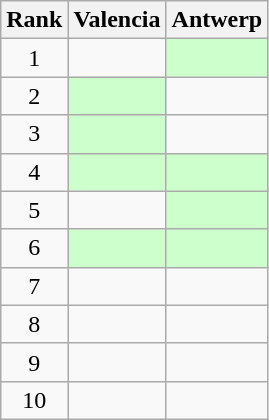<table class=wikitable>
<tr>
<th>Rank</th>
<th>Valencia</th>
<th>Antwerp</th>
</tr>
<tr>
<td align=center>1</td>
<td></td>
<td bgcolor=ccffcc></td>
</tr>
<tr>
<td align=center>2</td>
<td bgcolor=ccffcc></td>
<td></td>
</tr>
<tr>
<td align=center>3</td>
<td bgcolor=ccffcc></td>
<td></td>
</tr>
<tr>
<td align=center>4</td>
<td bgcolor=ccffcc></td>
<td bgcolor=ccffcc></td>
</tr>
<tr>
<td align=center>5</td>
<td></td>
<td bgcolor=ccffcc></td>
</tr>
<tr>
<td align=center>6</td>
<td bgcolor=ccffcc></td>
<td bgcolor=ccffcc></td>
</tr>
<tr>
<td align=center>7</td>
<td></td>
<td></td>
</tr>
<tr>
<td align=center>8</td>
<td></td>
<td></td>
</tr>
<tr>
<td align=center>9</td>
<td></td>
<td></td>
</tr>
<tr>
<td align=center>10</td>
<td></td>
<td></td>
</tr>
</table>
